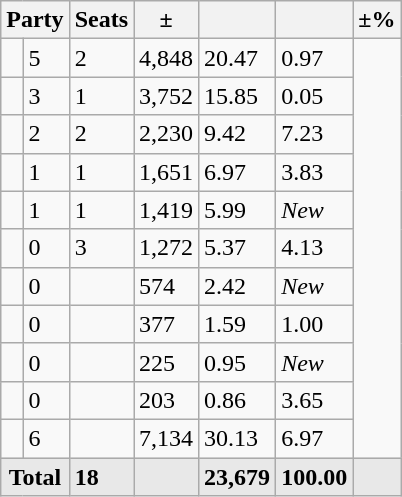<table class=wikitable>
<tr>
<th colspan=2 align=center>Party</th>
<th>Seats</th>
<th>±</th>
<th></th>
<th></th>
<th valign=top>±%</th>
</tr>
<tr>
<td></td>
<td>5</td>
<td>2</td>
<td>4,848</td>
<td>20.47</td>
<td>0.97</td>
</tr>
<tr>
<td></td>
<td>3</td>
<td>1</td>
<td>3,752</td>
<td>15.85</td>
<td>0.05</td>
</tr>
<tr>
<td></td>
<td>2</td>
<td>2</td>
<td>2,230</td>
<td>9.42</td>
<td>7.23</td>
</tr>
<tr>
<td></td>
<td>1</td>
<td>1</td>
<td>1,651</td>
<td>6.97</td>
<td>3.83</td>
</tr>
<tr>
<td></td>
<td>1</td>
<td>1</td>
<td>1,419</td>
<td>5.99</td>
<td><em>New</em></td>
</tr>
<tr>
<td></td>
<td>0</td>
<td>3</td>
<td>1,272</td>
<td>5.37</td>
<td>4.13</td>
</tr>
<tr>
<td></td>
<td>0</td>
<td></td>
<td>574</td>
<td>2.42</td>
<td><em>New</em></td>
</tr>
<tr>
<td></td>
<td>0</td>
<td></td>
<td>377</td>
<td>1.59</td>
<td>1.00</td>
</tr>
<tr>
<td></td>
<td>0</td>
<td></td>
<td>225</td>
<td>0.95</td>
<td><em>New</em></td>
</tr>
<tr>
<td></td>
<td>0</td>
<td></td>
<td>203</td>
<td>0.86</td>
<td>3.65</td>
</tr>
<tr>
<td></td>
<td>6</td>
<td></td>
<td>7,134</td>
<td>30.13</td>
<td>6.97</td>
</tr>
<tr style="font-weight:bold; background:rgb(232,232,232);">
<td colspan=2 align=center>Total</td>
<td>18</td>
<td></td>
<td>23,679</td>
<td>100.00</td>
<td></td>
</tr>
</table>
